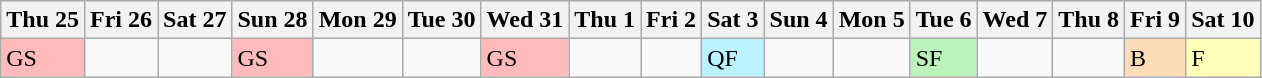<table class="wikitable olympic-schedule football">
<tr>
<th>Thu 25</th>
<th>Fri 26</th>
<th>Sat 27</th>
<th>Sun 28</th>
<th>Mon 29</th>
<th>Tue 30</th>
<th>Wed 31</th>
<th>Thu 1</th>
<th>Fri 2</th>
<th>Sat 3</th>
<th>Sun 4</th>
<th>Mon 5</th>
<th>Tue 6</th>
<th>Wed 7</th>
<th>Thu 8</th>
<th>Fri 9</th>
<th>Sat 10</th>
</tr>
<tr>
<td bgcolor="#FFBBBB">GS</td>
<td></td>
<td></td>
<td bgcolor="#FFBBBB">GS</td>
<td></td>
<td></td>
<td bgcolor="#FFBBBB">GS</td>
<td></td>
<td></td>
<td bgcolor="#BBF3FF">QF</td>
<td></td>
<td></td>
<td bgcolor="#BBF3BB">SF</td>
<td></td>
<td></td>
<td bgcolor="#FEDCBA">B</td>
<td bgcolor="#FFFFBB">F</td>
</tr>
</table>
